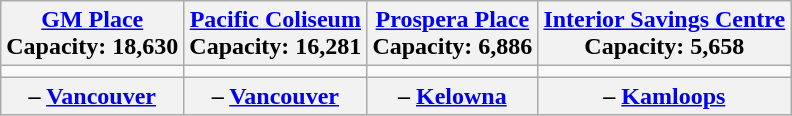<table class="wikitable" style="text-align:center;">
<tr>
<th><a href='#'>GM Place</a><br>Capacity: 18,630</th>
<th><a href='#'>Pacific Coliseum</a><br>Capacity: 16,281</th>
<th><a href='#'>Prospera Place</a><br>Capacity: 6,886</th>
<th><a href='#'>Interior Savings Centre</a><br>Capacity: 5,658</th>
</tr>
<tr>
<td></td>
<td></td>
<td></td>
<td></td>
</tr>
<tr>
<th> – <a href='#'>Vancouver</a></th>
<th> – <a href='#'>Vancouver</a></th>
<th> – <a href='#'>Kelowna</a></th>
<th> – <a href='#'>Kamloops</a></th>
</tr>
</table>
